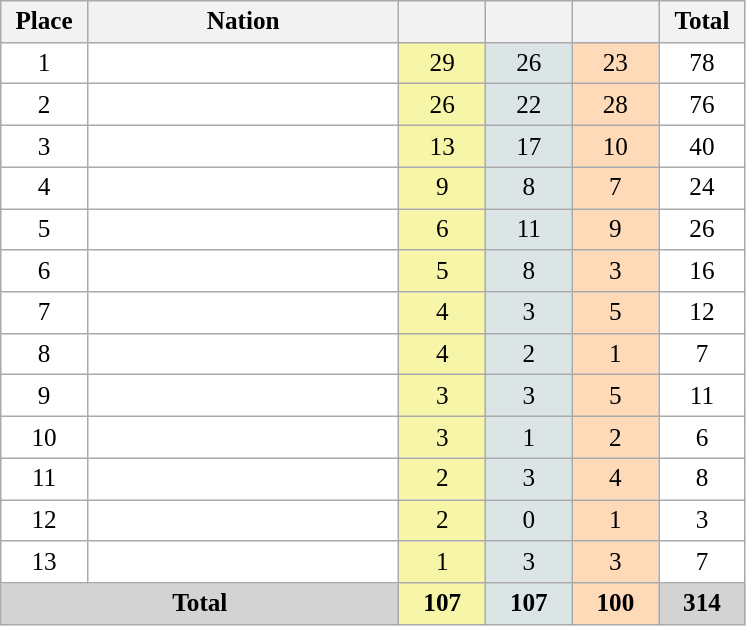<table class=wikitable style="border:1px solid #AAAAAA;font-size:105%">
<tr bgcolor="#EFEFEF">
<th width=50>Place</th>
<th width=200>Nation</th>
<th width=50></th>
<th width=50></th>
<th width=50></th>
<th width=50>Total</th>
</tr>
<tr align="center" valign="top" bgcolor="#FFFFFF">
<td>1</td>
<td align="left"></td>
<td style="background:#F7F6A8;">29</td>
<td style="background:#DCE5E5;">26</td>
<td style="background:#FFDAB9;">23</td>
<td>78</td>
</tr>
<tr align="center" valign="top" bgcolor="#FFFFFF">
<td>2</td>
<td align="left"></td>
<td style="background:#F7F6A8;">26</td>
<td style="background:#DCE5E5;">22</td>
<td style="background:#FFDAB9;">28</td>
<td>76</td>
</tr>
<tr align="center" valign="top" bgcolor="#FFFFFF">
<td>3</td>
<td align="left"></td>
<td style="background:#F7F6A8;">13</td>
<td style="background:#DCE5E5;">17</td>
<td style="background:#FFDAB9;">10</td>
<td>40</td>
</tr>
<tr align="center" valign="top" bgcolor="#FFFFFF">
<td>4</td>
<td align="left"></td>
<td style="background:#F7F6A8;">9</td>
<td style="background:#DCE5E5;">8</td>
<td style="background:#FFDAB9;">7</td>
<td>24</td>
</tr>
<tr align="center" valign="top" bgcolor="#FFFFFF">
<td>5</td>
<td align="left"></td>
<td style="background:#F7F6A8;">6</td>
<td style="background:#DCE5E5;">11</td>
<td style="background:#FFDAB9;">9</td>
<td>26</td>
</tr>
<tr align="center" valign="top" bgcolor="#FFFFFF">
<td>6</td>
<td align="left"></td>
<td style="background:#F7F6A8;">5</td>
<td style="background:#DCE5E5;">8</td>
<td style="background:#FFDAB9;">3</td>
<td>16</td>
</tr>
<tr align="center" valign="top" bgcolor="#FFFFFF">
<td>7</td>
<td align="left"></td>
<td style="background:#F7F6A8;">4</td>
<td style="background:#DCE5E5;">3</td>
<td style="background:#FFDAB9;">5</td>
<td>12</td>
</tr>
<tr align="center" valign="top" bgcolor="#FFFFFF">
<td>8</td>
<td align="left"></td>
<td style="background:#F7F6A8;">4</td>
<td style="background:#DCE5E5;">2</td>
<td style="background:#FFDAB9;">1</td>
<td>7</td>
</tr>
<tr align="center" valign="top" bgcolor="#FFFFFF">
<td>9</td>
<td align="left"></td>
<td style="background:#F7F6A8;">3</td>
<td style="background:#DCE5E5;">3</td>
<td style="background:#FFDAB9;">5</td>
<td>11</td>
</tr>
<tr align="center" valign="top" bgcolor="#FFFFFF">
<td>10</td>
<td align="left"></td>
<td style="background:#F7F6A8;">3</td>
<td style="background:#DCE5E5;">1</td>
<td style="background:#FFDAB9;">2</td>
<td>6</td>
</tr>
<tr align="center" valign="top" bgcolor="#FFFFFF">
<td>11</td>
<td align="left"></td>
<td style="background:#F7F6A8;">2</td>
<td style="background:#DCE5E5;">3</td>
<td style="background:#FFDAB9;">4</td>
<td>8</td>
</tr>
<tr align="center" valign="top" bgcolor="#FFFFFF">
<td>12</td>
<td align="left"></td>
<td style="background:#F7F6A8;">2</td>
<td style="background:#DCE5E5;">0</td>
<td style="background:#FFDAB9;">1</td>
<td>3</td>
</tr>
<tr align="center" valign="top" bgcolor="#FFFFFF">
<td>13</td>
<td align="left"></td>
<td style="background:#F7F6A8;">1</td>
<td style="background:#DCE5E5;">3</td>
<td style="background:#FFDAB9;">3</td>
<td>7</td>
</tr>
<tr align="center">
<td colspan="2" bgcolor=D3D3D3><strong>Total</strong></td>
<td style="background:#F7F6A8;"><strong>107</strong></td>
<td style="background:#DCE5E5;"><strong>107</strong></td>
<td style="background:#FFDAB9;"><strong>100</strong></td>
<td bgcolor=D3D3D3><strong>314</strong></td>
</tr>
</table>
